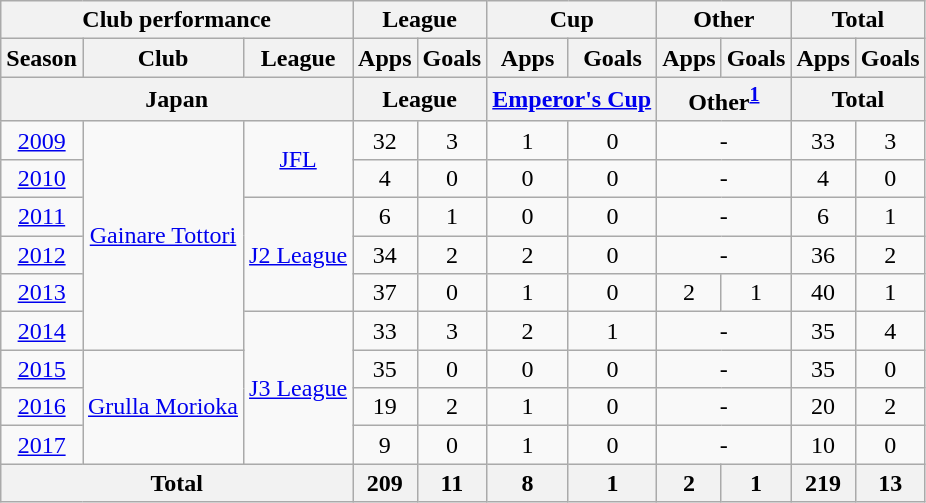<table class="wikitable" style="text-align:center;">
<tr>
<th colspan=3>Club performance</th>
<th colspan=2>League</th>
<th colspan=2>Cup</th>
<th colspan=2>Other</th>
<th colspan=2>Total</th>
</tr>
<tr>
<th>Season</th>
<th>Club</th>
<th>League</th>
<th>Apps</th>
<th>Goals</th>
<th>Apps</th>
<th>Goals</th>
<th>Apps</th>
<th>Goals</th>
<th>Apps</th>
<th>Goals</th>
</tr>
<tr>
<th colspan=3>Japan</th>
<th colspan=2>League</th>
<th colspan=2><a href='#'>Emperor's Cup</a></th>
<th colspan="2">Other<sup><a href='#'>1</a></sup></th>
<th colspan=2>Total</th>
</tr>
<tr>
<td><a href='#'>2009</a></td>
<td rowspan="6"><a href='#'>Gainare Tottori</a></td>
<td rowspan="2"><a href='#'>JFL</a></td>
<td>32</td>
<td>3</td>
<td>1</td>
<td>0</td>
<td colspan="2">-</td>
<td>33</td>
<td>3</td>
</tr>
<tr>
<td><a href='#'>2010</a></td>
<td>4</td>
<td>0</td>
<td>0</td>
<td>0</td>
<td colspan="2">-</td>
<td>4</td>
<td>0</td>
</tr>
<tr>
<td><a href='#'>2011</a></td>
<td rowspan="3"><a href='#'>J2 League</a></td>
<td>6</td>
<td>1</td>
<td>0</td>
<td>0</td>
<td colspan="2">-</td>
<td>6</td>
<td>1</td>
</tr>
<tr>
<td><a href='#'>2012</a></td>
<td>34</td>
<td>2</td>
<td>2</td>
<td>0</td>
<td colspan="2">-</td>
<td>36</td>
<td>2</td>
</tr>
<tr>
<td><a href='#'>2013</a></td>
<td>37</td>
<td>0</td>
<td>1</td>
<td>0</td>
<td>2</td>
<td>1</td>
<td>40</td>
<td>1</td>
</tr>
<tr>
<td><a href='#'>2014</a></td>
<td rowspan="4"><a href='#'>J3 League</a></td>
<td>33</td>
<td>3</td>
<td>2</td>
<td>1</td>
<td colspan="2">-</td>
<td>35</td>
<td>4</td>
</tr>
<tr>
<td><a href='#'>2015</a></td>
<td rowspan="3"><a href='#'>Grulla Morioka</a></td>
<td>35</td>
<td>0</td>
<td>0</td>
<td>0</td>
<td colspan="2">-</td>
<td>35</td>
<td>0</td>
</tr>
<tr>
<td><a href='#'>2016</a></td>
<td>19</td>
<td>2</td>
<td>1</td>
<td>0</td>
<td colspan="2">-</td>
<td>20</td>
<td>2</td>
</tr>
<tr>
<td><a href='#'>2017</a></td>
<td>9</td>
<td>0</td>
<td>1</td>
<td>0</td>
<td colspan="2">-</td>
<td>10</td>
<td>0</td>
</tr>
<tr>
<th colspan=3>Total</th>
<th>209</th>
<th>11</th>
<th>8</th>
<th>1</th>
<th>2</th>
<th>1</th>
<th>219</th>
<th>13</th>
</tr>
</table>
